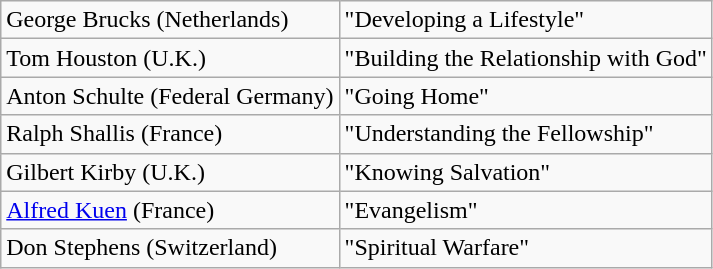<table class="wikitable">
<tr>
<td>George Brucks (Netherlands)</td>
<td>"Developing a Lifestyle"</td>
</tr>
<tr>
<td>Tom Houston (U.K.)</td>
<td>"Building the Relationship with God"</td>
</tr>
<tr>
<td>Anton Schulte (Federal Germany)</td>
<td>"Going Home"</td>
</tr>
<tr>
<td>Ralph Shallis (France)</td>
<td>"Understanding the Fellowship"</td>
</tr>
<tr>
<td>Gilbert Kirby (U.K.)</td>
<td>"Knowing Salvation"</td>
</tr>
<tr>
<td><a href='#'>Alfred Kuen</a> (France)</td>
<td>"Evangelism"</td>
</tr>
<tr>
<td>Don Stephens (Switzerland)</td>
<td>"Spiritual Warfare"</td>
</tr>
</table>
